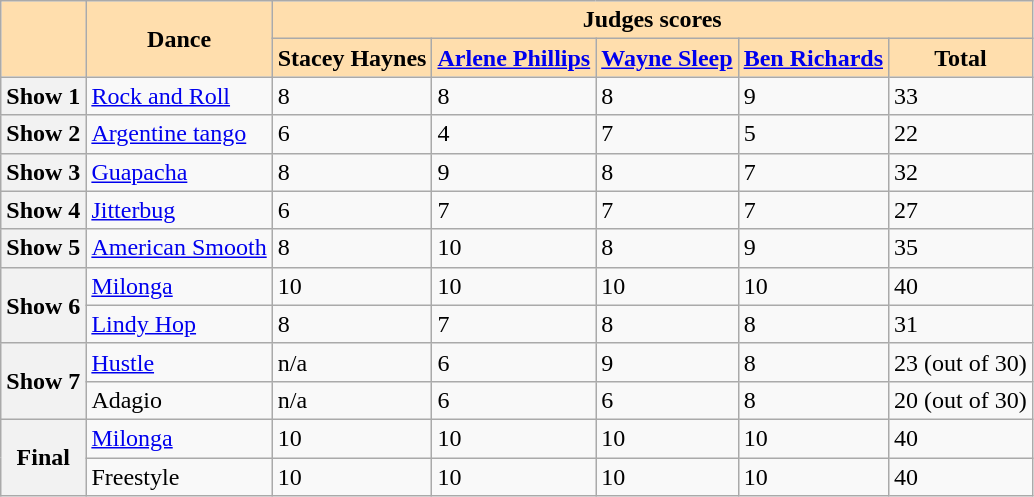<table class="wikitable">
<tr>
<th rowspan = "2" style="background:#ffdead;"> </th>
<th rowspan = "2" style="background:#ffdead;">Dance</th>
<th colspan = "5" style="background:#ffdead;">Judges scores</th>
</tr>
<tr>
<th style="background:#ffdead;">Stacey Haynes</th>
<th style="background:#ffdead;"><a href='#'>Arlene Phillips</a></th>
<th style="background:#ffdead;"><a href='#'>Wayne Sleep</a></th>
<th style="background:#ffdead;"><a href='#'>Ben Richards</a></th>
<th style="background:#ffdead;">Total</th>
</tr>
<tr>
<th>Show 1</th>
<td><a href='#'>Rock and Roll</a></td>
<td>8</td>
<td>8</td>
<td>8</td>
<td>9</td>
<td>33</td>
</tr>
<tr>
<th>Show 2</th>
<td><a href='#'>Argentine tango</a></td>
<td>6</td>
<td>4</td>
<td>7</td>
<td>5</td>
<td>22</td>
</tr>
<tr>
<th>Show 3</th>
<td><a href='#'>Guapacha</a></td>
<td>8</td>
<td>9</td>
<td>8</td>
<td>7</td>
<td>32</td>
</tr>
<tr>
<th>Show 4</th>
<td><a href='#'>Jitterbug</a></td>
<td>6</td>
<td>7</td>
<td>7</td>
<td>7</td>
<td>27</td>
</tr>
<tr>
<th>Show 5</th>
<td><a href='#'>American Smooth</a></td>
<td>8</td>
<td>10</td>
<td>8</td>
<td>9</td>
<td>35</td>
</tr>
<tr>
<th rowspan = "2">Show 6</th>
<td><a href='#'>Milonga</a></td>
<td>10</td>
<td>10</td>
<td>10</td>
<td>10</td>
<td>40</td>
</tr>
<tr>
<td><a href='#'>Lindy Hop</a></td>
<td>8</td>
<td>7</td>
<td>8</td>
<td>8</td>
<td>31</td>
</tr>
<tr>
<th rowspan = "2">Show 7</th>
<td><a href='#'>Hustle</a></td>
<td>n/a</td>
<td>6</td>
<td>9</td>
<td>8</td>
<td>23 (out of 30)</td>
</tr>
<tr>
<td>Adagio</td>
<td>n/a</td>
<td>6</td>
<td>6</td>
<td>8</td>
<td>20 (out of 30)</td>
</tr>
<tr>
<th rowspan = "2">Final</th>
<td><a href='#'>Milonga</a></td>
<td>10</td>
<td>10</td>
<td>10</td>
<td>10</td>
<td>40</td>
</tr>
<tr>
<td>Freestyle</td>
<td>10</td>
<td>10</td>
<td>10</td>
<td>10</td>
<td>40</td>
</tr>
</table>
